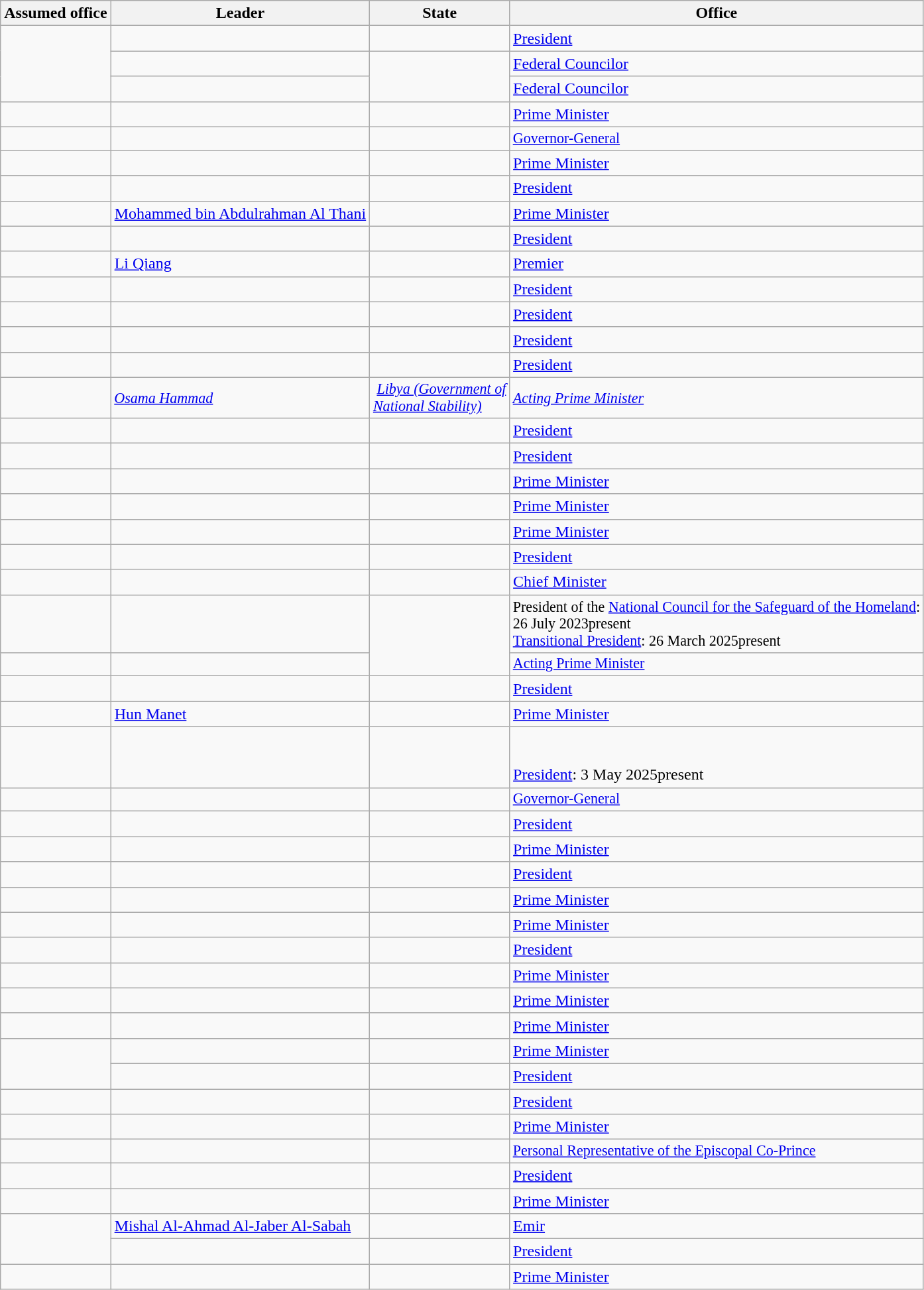<table class="wikitable sortable">
<tr>
<th>Assumed office</th>
<th>Leader</th>
<th>State</th>
<th class=unsortable>Office</th>
</tr>
<tr>
<td rowspan=3></td>
<td></td>
<td></td>
<td><a href='#'>President</a></td>
</tr>
<tr>
<td></td>
<td rowspan=2></td>
<td><a href='#'>Federal Councilor</a></td>
</tr>
<tr>
<td></td>
<td><a href='#'>Federal Councilor</a></td>
</tr>
<tr>
<td></td>
<td></td>
<td></td>
<td><a href='#'>Prime Minister</a></td>
</tr>
<tr style=font-size:92%>
<td></td>
<td></td>
<td></td>
<td><a href='#'>Governor-General</a></td>
</tr>
<tr>
<td></td>
<td></td>
<td></td>
<td><a href='#'>Prime Minister</a></td>
</tr>
<tr>
<td></td>
<td></td>
<td></td>
<td><a href='#'>President</a></td>
</tr>
<tr>
<td></td>
<td data-sort-value=Thani><a href='#'>Mohammed bin Abdulrahman Al Thani</a></td>
<td></td>
<td><a href='#'>Prime Minister</a></td>
</tr>
<tr>
<td></td>
<td></td>
<td></td>
<td><a href='#'>President</a></td>
</tr>
<tr>
<td></td>
<td><a href='#'>Li Qiang</a></td>
<td></td>
<td><a href='#'>Premier</a></td>
</tr>
<tr>
<td></td>
<td></td>
<td></td>
<td><a href='#'>President</a></td>
</tr>
<tr>
<td></td>
<td></td>
<td></td>
<td><a href='#'>President</a></td>
</tr>
<tr>
<td></td>
<td></td>
<td></td>
<td><a href='#'>President</a></td>
</tr>
<tr>
<td></td>
<td></td>
<td></td>
<td><a href='#'>President</a></td>
</tr>
<tr style=font-size:92%>
<td></td>
<td data-sort-value=Hammad><em><a href='#'>Osama Hammad</a></em></td>
<td> <em><a href='#'>Libya (Government of<br>National Stability)</a></em></td>
<td><em><a href='#'>Acting Prime Minister</a></em></td>
</tr>
<tr>
<td></td>
<td></td>
<td></td>
<td><a href='#'>President</a></td>
</tr>
<tr>
<td></td>
<td></td>
<td></td>
<td><a href='#'>President</a></td>
</tr>
<tr>
<td></td>
<td></td>
<td></td>
<td><a href='#'>Prime Minister</a></td>
</tr>
<tr>
<td></td>
<td></td>
<td></td>
<td><a href='#'>Prime Minister</a></td>
</tr>
<tr>
<td></td>
<td></td>
<td></td>
<td><a href='#'>Prime Minister</a></td>
</tr>
<tr>
<td></td>
<td></td>
<td></td>
<td><a href='#'>President</a></td>
</tr>
<tr>
<td></td>
<td></td>
<td></td>
<td><a href='#'>Chief Minister</a></td>
</tr>
<tr style=font-size:92%>
<td></td>
<td></td>
<td rowspan=2></td>
<td>President of the <a href='#'>National Council for the Safeguard of the Homeland</a>:<br>26 July 2023present<br><a href='#'>Transitional President</a>: 26 March 2025present</td>
</tr>
<tr style=font-size:92%>
<td></td>
<td></td>
<td><a href='#'>Acting Prime Minister</a></td>
</tr>
<tr>
<td></td>
<td></td>
<td></td>
<td><a href='#'>President</a></td>
</tr>
<tr>
<td></td>
<td><a href='#'>Hun Manet</a></td>
<td></td>
<td><a href='#'>Prime Minister</a></td>
</tr>
<tr>
<td></td>
<td></td>
<td></td>
<td><br><br><a href='#'>President</a>: 3 May 2025present</td>
</tr>
<tr style=font-size:92%>
<td></td>
<td></td>
<td data-sort-value=Bahamas></td>
<td><a href='#'>Governor-General</a></td>
</tr>
<tr>
<td></td>
<td></td>
<td></td>
<td><a href='#'>President</a></td>
</tr>
<tr>
<td></td>
<td></td>
<td></td>
<td><a href='#'>Prime Minister</a></td>
</tr>
<tr>
<td></td>
<td></td>
<td></td>
<td><a href='#'>President</a></td>
</tr>
<tr>
<td></td>
<td></td>
<td></td>
<td><a href='#'>Prime Minister</a></td>
</tr>
<tr>
<td></td>
<td></td>
<td></td>
<td><a href='#'>Prime Minister</a></td>
</tr>
<tr>
<td></td>
<td></td>
<td></td>
<td><a href='#'>President</a></td>
</tr>
<tr>
<td></td>
<td></td>
<td></td>
<td><a href='#'>Prime Minister</a></td>
</tr>
<tr>
<td></td>
<td></td>
<td></td>
<td><a href='#'>Prime Minister</a></td>
</tr>
<tr>
<td></td>
<td></td>
<td></td>
<td><a href='#'>Prime Minister</a></td>
</tr>
<tr>
<td rowspan=2></td>
<td></td>
<td></td>
<td><a href='#'>Prime Minister</a></td>
</tr>
<tr>
<td></td>
<td></td>
<td><a href='#'>President</a></td>
</tr>
<tr>
<td></td>
<td></td>
<td></td>
<td><a href='#'>President</a></td>
</tr>
<tr>
<td></td>
<td></td>
<td></td>
<td><a href='#'>Prime Minister</a></td>
</tr>
<tr style=font-size:92%>
<td></td>
<td></td>
<td></td>
<td><a href='#'>Personal Representative of the Episcopal Co-Prince</a></td>
</tr>
<tr>
<td></td>
<td></td>
<td></td>
<td><a href='#'>President</a></td>
</tr>
<tr>
<td></td>
<td></td>
<td></td>
<td><a href='#'>Prime Minister</a></td>
</tr>
<tr>
<td rowspan=2></td>
<td><a href='#'>Mishal Al-Ahmad Al-Jaber Al-Sabah</a></td>
<td></td>
<td><a href='#'>Emir</a></td>
</tr>
<tr>
<td></td>
<td></td>
<td><a href='#'>President</a></td>
</tr>
<tr>
<td></td>
<td></td>
<td></td>
<td><a href='#'>Prime Minister</a></td>
</tr>
</table>
